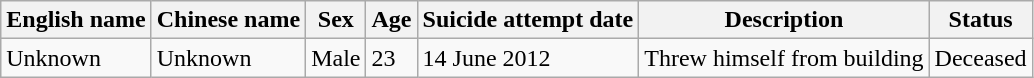<table class="wikitable sortable">
<tr>
<th>English name</th>
<th>Chinese name</th>
<th>Sex</th>
<th>Age</th>
<th>Suicide attempt date</th>
<th>Description</th>
<th>Status</th>
</tr>
<tr>
<td>Unknown</td>
<td>Unknown</td>
<td>Male</td>
<td>23</td>
<td>14 June 2012</td>
<td>Threw himself from building</td>
<td>Deceased</td>
</tr>
</table>
